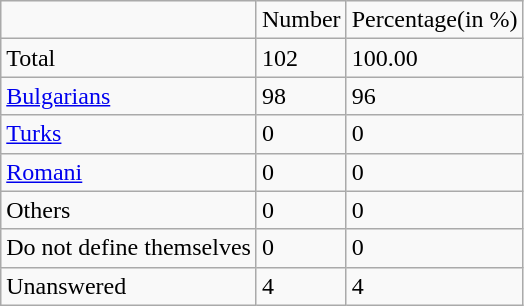<table class="wikitable">
<tr>
<td></td>
<td>Number</td>
<td>Percentage(in %)</td>
</tr>
<tr>
<td>Total</td>
<td>102</td>
<td>100.00</td>
</tr>
<tr>
<td><a href='#'>Bulgarians</a></td>
<td>98</td>
<td>96</td>
</tr>
<tr>
<td><a href='#'>Turks</a></td>
<td>0</td>
<td>0</td>
</tr>
<tr>
<td><a href='#'>Romani</a></td>
<td>0</td>
<td>0</td>
</tr>
<tr>
<td>Others</td>
<td>0</td>
<td>0</td>
</tr>
<tr>
<td>Do not define themselves</td>
<td>0</td>
<td>0</td>
</tr>
<tr>
<td>Unanswered</td>
<td>4</td>
<td>4</td>
</tr>
</table>
